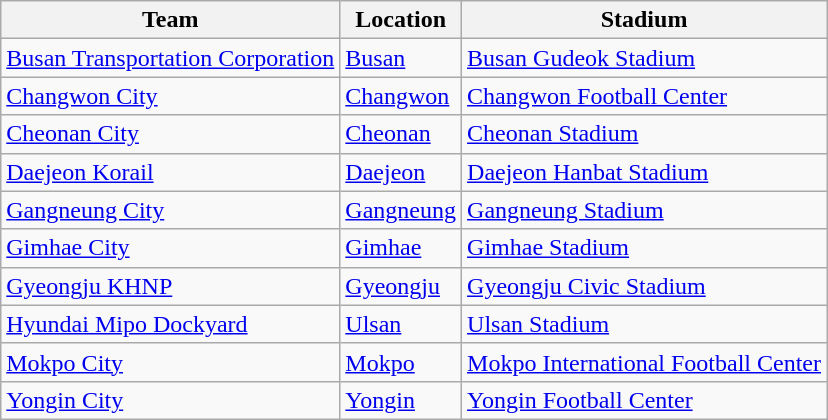<table class="wikitable sortable" style="text-align: left;">
<tr>
<th>Team</th>
<th>Location</th>
<th>Stadium</th>
</tr>
<tr>
<td><a href='#'>Busan Transportation Corporation</a></td>
<td><a href='#'>Busan</a></td>
<td><a href='#'>Busan Gudeok Stadium</a></td>
</tr>
<tr>
<td><a href='#'>Changwon City</a></td>
<td><a href='#'>Changwon</a></td>
<td><a href='#'>Changwon Football Center</a></td>
</tr>
<tr>
<td><a href='#'>Cheonan City</a></td>
<td><a href='#'>Cheonan</a></td>
<td><a href='#'>Cheonan Stadium</a></td>
</tr>
<tr>
<td><a href='#'>Daejeon Korail</a></td>
<td><a href='#'>Daejeon</a></td>
<td><a href='#'>Daejeon Hanbat Stadium</a></td>
</tr>
<tr>
<td><a href='#'>Gangneung City</a></td>
<td><a href='#'>Gangneung</a></td>
<td><a href='#'>Gangneung Stadium</a></td>
</tr>
<tr>
<td><a href='#'>Gimhae City</a></td>
<td><a href='#'>Gimhae</a></td>
<td><a href='#'>Gimhae Stadium</a></td>
</tr>
<tr>
<td><a href='#'>Gyeongju KHNP</a></td>
<td><a href='#'>Gyeongju</a></td>
<td><a href='#'>Gyeongju Civic Stadium</a></td>
</tr>
<tr>
<td><a href='#'>Hyundai Mipo Dockyard</a></td>
<td><a href='#'>Ulsan</a></td>
<td><a href='#'>Ulsan Stadium</a></td>
</tr>
<tr>
<td><a href='#'>Mokpo City</a></td>
<td><a href='#'>Mokpo</a></td>
<td><a href='#'>Mokpo International Football Center</a></td>
</tr>
<tr>
<td><a href='#'>Yongin City</a></td>
<td><a href='#'>Yongin</a></td>
<td><a href='#'>Yongin Football Center</a></td>
</tr>
</table>
